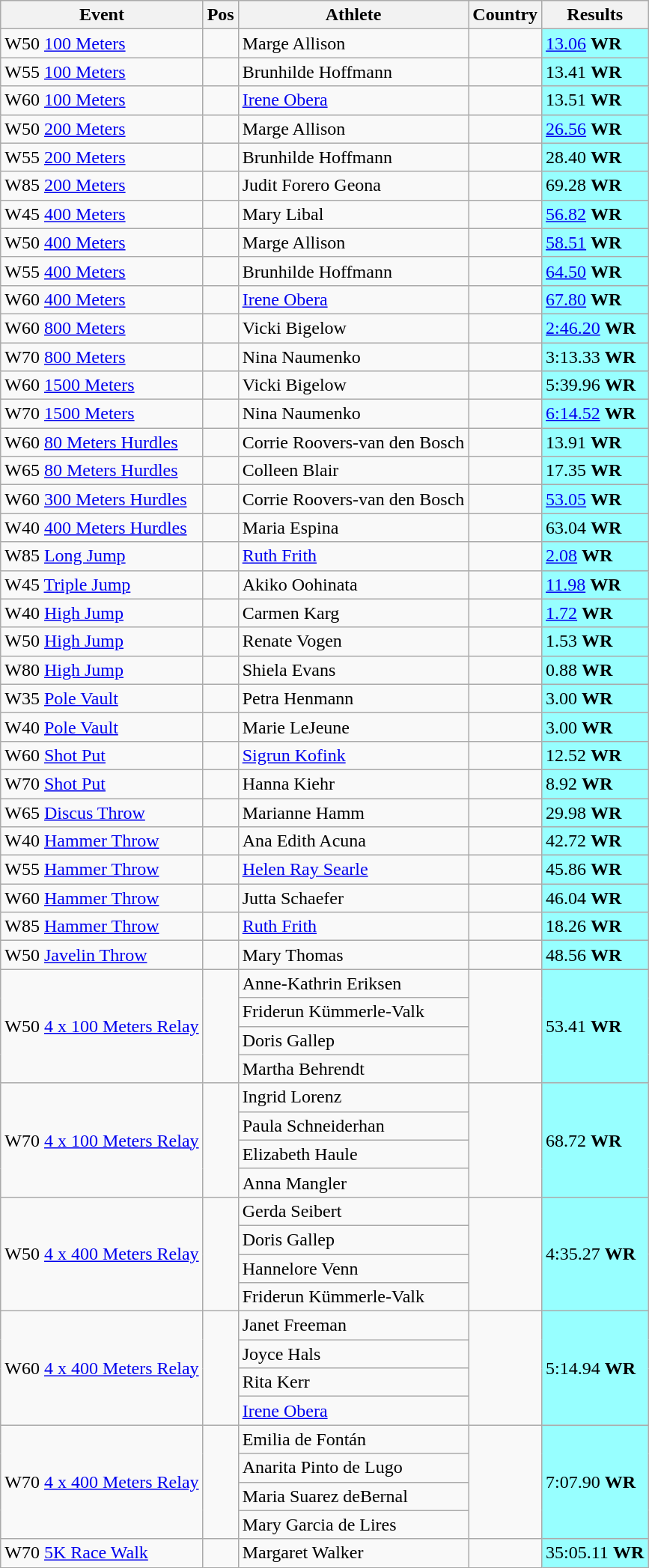<table class="wikitable">
<tr>
<th>Event</th>
<th>Pos</th>
<th>Athlete</th>
<th>Country</th>
<th>Results</th>
</tr>
<tr>
<td>W50 <a href='#'>100 Meters</a></td>
<td align="center"></td>
<td>Marge Allison</td>
<td></td>
<td bgcolor=#97ffff><a href='#'>13.06</a> <strong>WR</strong></td>
</tr>
<tr>
<td>W55 <a href='#'>100 Meters</a></td>
<td align="center"></td>
<td>Brunhilde Hoffmann</td>
<td></td>
<td bgcolor=#97ffff>13.41 <strong>WR</strong></td>
</tr>
<tr>
<td>W60 <a href='#'>100 Meters</a></td>
<td align="center"></td>
<td><a href='#'>Irene Obera</a></td>
<td></td>
<td bgcolor=#97ffff>13.51 <strong>WR</strong></td>
</tr>
<tr>
<td>W50 <a href='#'>200 Meters</a></td>
<td align="center"></td>
<td>Marge Allison</td>
<td></td>
<td bgcolor=#97ffff><a href='#'>26.56</a> <strong>WR</strong></td>
</tr>
<tr>
<td>W55 <a href='#'>200 Meters</a></td>
<td align="center"></td>
<td>Brunhilde Hoffmann</td>
<td></td>
<td bgcolor=#97ffff>28.40 <strong>WR</strong></td>
</tr>
<tr>
<td>W85 <a href='#'>200 Meters</a></td>
<td align="center"></td>
<td>Judit Forero Geona</td>
<td></td>
<td bgcolor=#97ffff>69.28 <strong>WR</strong></td>
</tr>
<tr>
<td>W45 <a href='#'>400 Meters</a></td>
<td align="center"></td>
<td>Mary Libal</td>
<td></td>
<td bgcolor=#97ffff><a href='#'>56.82</a> <strong>WR</strong></td>
</tr>
<tr>
<td>W50 <a href='#'>400 Meters</a></td>
<td align="center"></td>
<td>Marge Allison</td>
<td></td>
<td bgcolor=#97ffff><a href='#'>58.51</a> <strong>WR</strong></td>
</tr>
<tr>
<td>W55 <a href='#'>400 Meters</a></td>
<td align="center"></td>
<td>Brunhilde Hoffmann</td>
<td></td>
<td bgcolor=#97ffff><a href='#'>64.50</a> <strong>WR</strong></td>
</tr>
<tr>
<td>W60 <a href='#'>400 Meters</a></td>
<td align="center"></td>
<td><a href='#'>Irene Obera</a></td>
<td></td>
<td bgcolor=#97ffff><a href='#'>67.80</a> <strong>WR</strong></td>
</tr>
<tr>
<td>W60 <a href='#'>800 Meters</a></td>
<td align="center"></td>
<td>Vicki Bigelow</td>
<td></td>
<td bgcolor=#97ffff><a href='#'>	2:46.20</a> <strong>WR</strong></td>
</tr>
<tr>
<td>W70 <a href='#'>800 Meters</a></td>
<td align="center"></td>
<td>Nina Naumenko</td>
<td></td>
<td bgcolor=#97ffff>3:13.33 <strong>WR</strong></td>
</tr>
<tr>
<td>W60 <a href='#'>1500 Meters</a></td>
<td align="center"></td>
<td>Vicki Bigelow</td>
<td></td>
<td bgcolor=#97ffff>5:39.96 <strong>WR</strong></td>
</tr>
<tr>
<td>W70 <a href='#'>1500 Meters</a></td>
<td align="center"></td>
<td>Nina Naumenko</td>
<td></td>
<td bgcolor=#97ffff><a href='#'>6:14.52</a> <strong>WR</strong></td>
</tr>
<tr>
<td>W60 <a href='#'>80 Meters Hurdles</a></td>
<td align="center"></td>
<td>Corrie Roovers-van den Bosch</td>
<td></td>
<td bgcolor=#97ffff>13.91 <strong>WR</strong></td>
</tr>
<tr>
<td>W65 <a href='#'>80 Meters Hurdles</a></td>
<td align="center"></td>
<td>Colleen Blair</td>
<td></td>
<td bgcolor=#97ffff>17.35 <strong>WR</strong></td>
</tr>
<tr>
<td>W60 <a href='#'>300 Meters Hurdles</a></td>
<td align="center"></td>
<td>Corrie Roovers-van den Bosch</td>
<td></td>
<td bgcolor=#97ffff><a href='#'>53.05</a> <strong>WR</strong></td>
</tr>
<tr>
<td>W40 <a href='#'>400 Meters Hurdles</a></td>
<td align="center"></td>
<td>Maria Espina</td>
<td></td>
<td bgcolor=#97ffff>63.04 <strong>WR</strong></td>
</tr>
<tr>
<td>W85 <a href='#'>Long Jump</a></td>
<td align="center"></td>
<td><a href='#'>Ruth Frith</a></td>
<td></td>
<td bgcolor=#97ffff><a href='#'>2.08</a> <strong>WR</strong></td>
</tr>
<tr>
<td>W45 <a href='#'>Triple Jump</a></td>
<td align="center"></td>
<td>Akiko Oohinata</td>
<td></td>
<td bgcolor=#97ffff><a href='#'>11.98</a> <strong>WR</strong></td>
</tr>
<tr>
<td>W40 <a href='#'>High Jump</a></td>
<td align="center"></td>
<td>Carmen Karg</td>
<td></td>
<td bgcolor=#97ffff><a href='#'>1.72</a> <strong>WR</strong></td>
</tr>
<tr>
<td>W50 <a href='#'>High Jump</a></td>
<td align="center"></td>
<td>Renate Vogen</td>
<td></td>
<td bgcolor=#97ffff>1.53 <strong>WR</strong></td>
</tr>
<tr>
<td>W80 <a href='#'>High Jump</a></td>
<td align="center"></td>
<td>Shiela Evans</td>
<td></td>
<td bgcolor=#97ffff>0.88 <strong>WR</strong></td>
</tr>
<tr>
<td>W35 <a href='#'>Pole Vault</a></td>
<td align="center"></td>
<td>Petra Henmann</td>
<td></td>
<td bgcolor=#97ffff>3.00 <strong>WR</strong></td>
</tr>
<tr>
<td>W40 <a href='#'>Pole Vault</a></td>
<td align="center"></td>
<td>Marie LeJeune</td>
<td></td>
<td bgcolor=#97ffff>3.00 <strong>WR</strong></td>
</tr>
<tr>
<td>W60 <a href='#'>Shot Put</a></td>
<td align="center"></td>
<td><a href='#'>Sigrun Kofink</a></td>
<td></td>
<td bgcolor=#97ffff>12.52 <strong>WR</strong></td>
</tr>
<tr>
<td>W70 <a href='#'>Shot Put</a></td>
<td align="center"></td>
<td>Hanna Kiehr</td>
<td></td>
<td bgcolor=#97ffff>8.92 <strong>WR</strong></td>
</tr>
<tr>
<td>W65 <a href='#'>Discus Throw</a></td>
<td align="center"></td>
<td>Marianne Hamm</td>
<td></td>
<td bgcolor=#97ffff>29.98 <strong>WR</strong></td>
</tr>
<tr>
<td>W40 <a href='#'>Hammer Throw</a></td>
<td align="center"></td>
<td>Ana Edith Acuna</td>
<td></td>
<td bgcolor=#97ffff>42.72 <strong>WR</strong></td>
</tr>
<tr>
<td>W55 <a href='#'>Hammer Throw</a></td>
<td align="center"></td>
<td><a href='#'>Helen Ray Searle</a></td>
<td></td>
<td bgcolor=#97ffff>45.86 <strong>WR</strong></td>
</tr>
<tr>
<td>W60 <a href='#'>Hammer Throw</a></td>
<td align="center"></td>
<td>Jutta Schaefer</td>
<td></td>
<td bgcolor=#97ffff>46.04 <strong>WR</strong></td>
</tr>
<tr>
<td>W85 <a href='#'>Hammer Throw</a></td>
<td align="center"></td>
<td><a href='#'>Ruth Frith</a></td>
<td></td>
<td bgcolor=#97ffff>18.26 <strong>WR</strong></td>
</tr>
<tr>
<td>W50 <a href='#'>Javelin Throw</a></td>
<td align="center"></td>
<td>Mary Thomas</td>
<td></td>
<td bgcolor=#97ffff>48.56 <strong>WR</strong></td>
</tr>
<tr>
<td rowspan="4">W50 <a href='#'>4 x 100 Meters Relay</a></td>
<td rowspan="4" align="center"></td>
<td>Anne-Kathrin Eriksen</td>
<td rowspan="4"></td>
<td rowspan="4" bgcolor=#97ffff>53.41 <strong>WR</strong></td>
</tr>
<tr>
<td>Friderun Kümmerle-Valk</td>
</tr>
<tr>
<td>Doris Gallep</td>
</tr>
<tr>
<td>Martha Behrendt</td>
</tr>
<tr>
<td rowspan="4">W70 <a href='#'>4 x 100 Meters Relay</a></td>
<td rowspan="4" align="center"></td>
<td>Ingrid Lorenz</td>
<td rowspan="4"></td>
<td rowspan="4" bgcolor=#97ffff>68.72 <strong>WR</strong></td>
</tr>
<tr>
<td>Paula Schneiderhan</td>
</tr>
<tr>
<td>Elizabeth Haule</td>
</tr>
<tr>
<td>Anna Mangler</td>
</tr>
<tr>
<td rowspan="4">W50 <a href='#'>4 x 400 Meters Relay</a></td>
<td rowspan="4" align="center"></td>
<td>Gerda Seibert</td>
<td rowspan="4"></td>
<td rowspan="4" bgcolor=#97ffff>4:35.27 <strong>WR</strong></td>
</tr>
<tr>
<td>Doris Gallep</td>
</tr>
<tr>
<td>Hannelore Venn</td>
</tr>
<tr>
<td>Friderun Kümmerle-Valk</td>
</tr>
<tr>
<td rowspan="4">W60 <a href='#'>4 x 400 Meters Relay</a></td>
<td rowspan="4" align="center"></td>
<td>Janet Freeman</td>
<td rowspan="4"></td>
<td rowspan="4" bgcolor=#97ffff>5:14.94 <strong>WR</strong></td>
</tr>
<tr>
<td>Joyce Hals</td>
</tr>
<tr>
<td>Rita Kerr</td>
</tr>
<tr>
<td><a href='#'>Irene Obera</a></td>
</tr>
<tr>
<td rowspan="4">W70 <a href='#'>4 x 400 Meters Relay</a></td>
<td rowspan="4" align="center"></td>
<td>Emilia de Fontán</td>
<td rowspan="4"></td>
<td rowspan="4" bgcolor=#97ffff>7:07.90 <strong>WR</strong></td>
</tr>
<tr>
<td>Anarita Pinto de Lugo</td>
</tr>
<tr>
<td>Maria Suarez deBernal</td>
</tr>
<tr>
<td>Mary Garcia de Lires</td>
</tr>
<tr>
<td>W70 <a href='#'>5K Race Walk</a></td>
<td align="center"></td>
<td>Margaret Walker</td>
<td></td>
<td bgcolor=#97ffff>35:05.11 <strong>WR</strong></td>
</tr>
</table>
